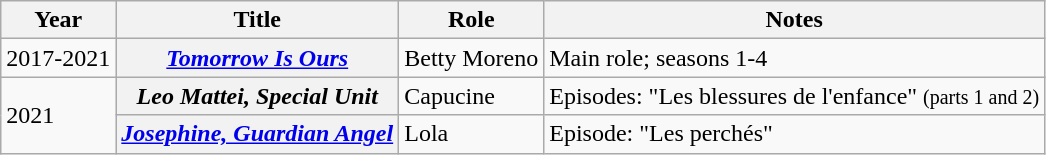<table class="wikitable plainrowheaders sortable">
<tr>
<th scope="col">Year</th>
<th scope="col">Title</th>
<th scope="col">Role</th>
<th scope="col" class="unsortable">Notes</th>
</tr>
<tr>
<td>2017-2021</td>
<th scope=row><em><a href='#'>Tomorrow Is Ours</a></em></th>
<td>Betty Moreno</td>
<td>Main role; seasons 1-4</td>
</tr>
<tr>
<td rowspan=2>2021</td>
<th scope=row><em>Leo Mattei, Special Unit</em></th>
<td>Capucine</td>
<td>Episodes: "Les blessures de l'enfance" <small>(parts 1 and 2)</small></td>
</tr>
<tr>
<th scope=row><em><a href='#'>Josephine, Guardian Angel</a></em></th>
<td>Lola</td>
<td>Episode: "Les perchés"</td>
</tr>
</table>
